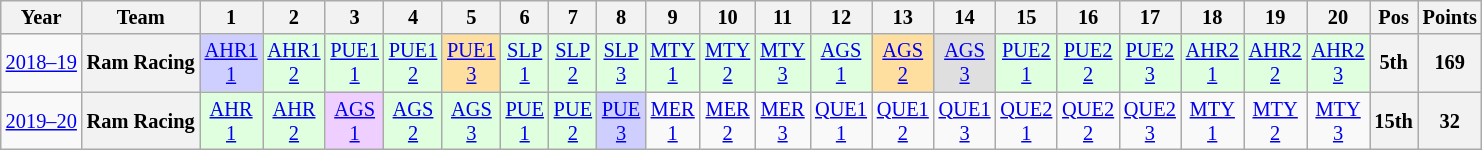<table class="wikitable" style="text-align:center; font-size:85%">
<tr>
<th>Year</th>
<th>Team</th>
<th>1</th>
<th>2</th>
<th>3</th>
<th>4</th>
<th>5</th>
<th>6</th>
<th>7</th>
<th>8</th>
<th>9</th>
<th>10</th>
<th>11</th>
<th>12</th>
<th>13</th>
<th>14</th>
<th>15</th>
<th>16</th>
<th>17</th>
<th>18</th>
<th>19</th>
<th>20</th>
<th>Pos</th>
<th>Points</th>
</tr>
<tr>
<td nowrap><a href='#'>2018–19</a></td>
<th nowrap>Ram Racing</th>
<td style="background:#CFCFFF;"><a href='#'>AHR1<br>1</a><br></td>
<td style="background:#DFFFDF;"><a href='#'>AHR1<br>2</a><br></td>
<td style="background:#DFFFDF;"><a href='#'>PUE1<br>1</a><br></td>
<td style="background:#DFFFDF;"><a href='#'>PUE1<br>2</a><br></td>
<td style="background:#FFDF9F;"><a href='#'>PUE1<br>3</a><br></td>
<td style="background:#DFFFDF;"><a href='#'>SLP<br>1</a><br></td>
<td style="background:#DFFFDF;"><a href='#'>SLP<br>2</a><br></td>
<td style="background:#DFFFDF;"><a href='#'>SLP<br>3</a><br></td>
<td style="background:#DFFFDF;"><a href='#'>MTY<br>1</a><br></td>
<td style="background:#DFFFDF;"><a href='#'>MTY<br>2</a><br></td>
<td style="background:#DFFFDF;"><a href='#'>MTY<br>3</a><br></td>
<td style="background:#DFFFDF;"><a href='#'>AGS<br>1</a><br></td>
<td style="background:#FFDF9F;"><a href='#'>AGS<br>2</a><br></td>
<td style="background:#DFDFDF;"><a href='#'>AGS<br>3</a><br></td>
<td style="background:#DFFFDF;"><a href='#'>PUE2<br>1</a><br></td>
<td style="background:#DFFFDF;"><a href='#'>PUE2<br>2</a><br></td>
<td style="background:#DFFFDF;"><a href='#'>PUE2<br>3</a><br></td>
<td style="background:#DFFFDF;"><a href='#'>AHR2<br>1</a><br></td>
<td style="background:#DFFFDF;"><a href='#'>AHR2<br>2</a><br></td>
<td style="background:#DFFFDF;"><a href='#'>AHR2<br>3</a><br></td>
<th>5th</th>
<th>169</th>
</tr>
<tr>
<td nowrap><a href='#'>2019–20</a></td>
<th nowrap>Ram Racing</th>
<td style="background:#DFFFDF;"><a href='#'>AHR<br>1</a><br></td>
<td style="background:#DFFFDF;"><a href='#'>AHR<br>2</a><br></td>
<td style="background:#EFCFFF;"><a href='#'>AGS<br>1</a><br></td>
<td style="background:#DFFFDF;"><a href='#'>AGS<br>2</a><br></td>
<td style="background:#DFFFDF;"><a href='#'>AGS<br>3</a><br></td>
<td style="background:#DFFFDF;"><a href='#'>PUE<br>1</a><br></td>
<td style="background:#DFFFDF;"><a href='#'>PUE<br>2</a><br></td>
<td style="background:#CFCFFF;"><a href='#'>PUE<br>3</a><br></td>
<td style="background:#;"><a href='#'>MER<br>1</a></td>
<td style="background:#;"><a href='#'>MER<br>2</a></td>
<td style="background:#;"><a href='#'>MER<br>3</a></td>
<td style="background:#;"><a href='#'>QUE1<br>1</a></td>
<td style="background:#;"><a href='#'>QUE1<br>2</a></td>
<td style="background:#;"><a href='#'>QUE1<br>3</a></td>
<td style="background:#;"><a href='#'>QUE2<br>1</a></td>
<td style="background:#;"><a href='#'>QUE2<br>2</a></td>
<td style="background:#;"><a href='#'>QUE2<br>3</a></td>
<td style="background:#;"><a href='#'>MTY<br>1</a></td>
<td style="background:#;"><a href='#'>MTY<br>2</a></td>
<td style="background:#;"><a href='#'>MTY<br>3</a></td>
<th>15th</th>
<th>32</th>
</tr>
</table>
